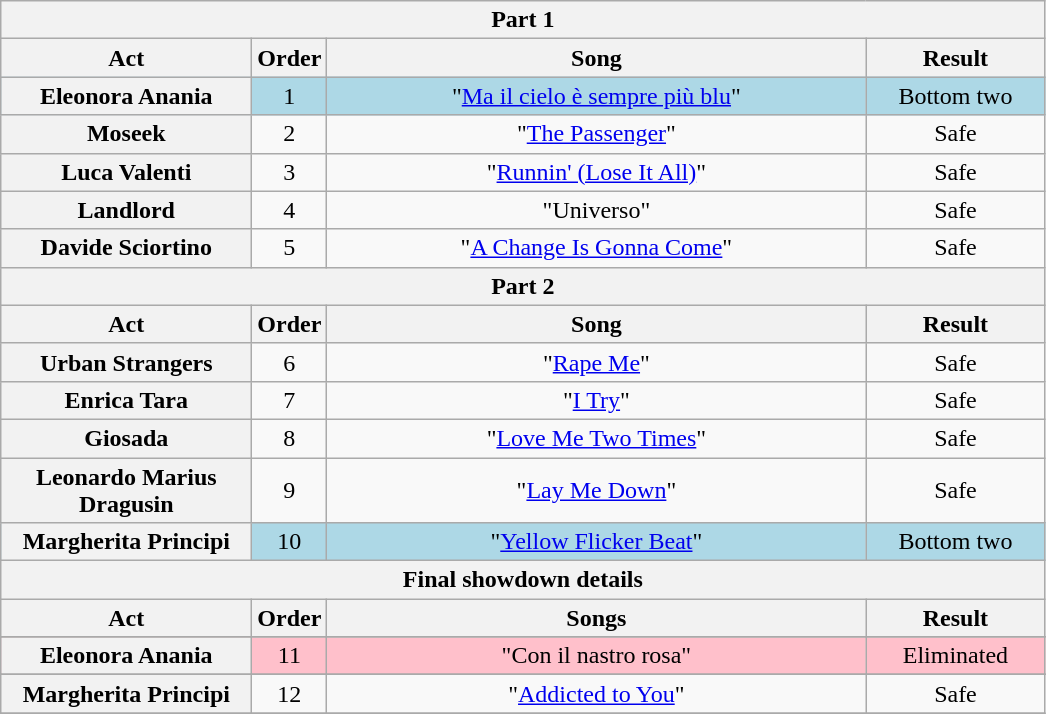<table class="wikitable plainrowheaders" style="text-align:center;">
<tr>
<th colspan="4">Part 1</th>
</tr>
<tr>
<th scope="col" style="width:10em;">Act</th>
<th scope="col">Order</th>
<th scope="col" style="width:22em;">Song</th>
<th scope="col" style="width:7em;">Result</th>
</tr>
<tr style="background:lightblue;">
<th scope="row">Eleonora Anania</th>
<td>1</td>
<td>"<a href='#'>Ma il cielo è sempre più blu</a>"</td>
<td>Bottom two</td>
</tr>
<tr>
<th scope="row">Moseek</th>
<td>2</td>
<td>"<a href='#'>The Passenger</a>"</td>
<td>Safe</td>
</tr>
<tr>
<th scope="row">Luca Valenti</th>
<td>3</td>
<td>"<a href='#'>Runnin' (Lose It All)</a>"</td>
<td>Safe</td>
</tr>
<tr>
<th scope="row">Landlord</th>
<td>4</td>
<td>"Universo"</td>
<td>Safe</td>
</tr>
<tr>
<th scope="row">Davide Sciortino</th>
<td>5</td>
<td>"<a href='#'>A Change Is Gonna Come</a>"</td>
<td>Safe</td>
</tr>
<tr>
<th colspan="4">Part 2</th>
</tr>
<tr>
<th scope="col" style="width:10em;">Act</th>
<th scope="col">Order</th>
<th scope="col" style="width:20em;">Song</th>
<th scope="col" style="width:7em;">Result</th>
</tr>
<tr>
<th scope="row">Urban Strangers</th>
<td>6</td>
<td>"<a href='#'>Rape Me</a>"</td>
<td>Safe</td>
</tr>
<tr>
<th scope="row">Enrica Tara</th>
<td>7</td>
<td>"<a href='#'>I Try</a>"</td>
<td>Safe</td>
</tr>
<tr>
<th scope="row">Giosada</th>
<td>8</td>
<td>"<a href='#'>Love Me Two Times</a>"</td>
<td>Safe</td>
</tr>
<tr>
<th scope="row">Leonardo Marius Dragusin</th>
<td>9</td>
<td>"<a href='#'>Lay Me Down</a>"</td>
<td>Safe</td>
</tr>
<tr style="background:lightblue;">
<th scope="row">Margherita Principi</th>
<td>10</td>
<td>"<a href='#'>Yellow Flicker Beat</a>"</td>
<td>Bottom two</td>
</tr>
<tr>
<th colspan="4">Final showdown details</th>
</tr>
<tr>
<th scope="col" style="width:10em;">Act</th>
<th scope="col">Order</th>
<th scope="col" style="width:20em;">Songs</th>
<th scope="col" style="width:7em;">Result</th>
</tr>
<tr>
</tr>
<tr style="background:pink;">
<th scope="row">Eleonora Anania</th>
<td>11</td>
<td>"Con il nastro rosa"</td>
<td>Eliminated</td>
</tr>
<tr>
</tr>
<tr>
<th scope="row">Margherita Principi</th>
<td>12</td>
<td>"<a href='#'>Addicted to You</a>"</td>
<td>Safe</td>
</tr>
<tr>
</tr>
</table>
